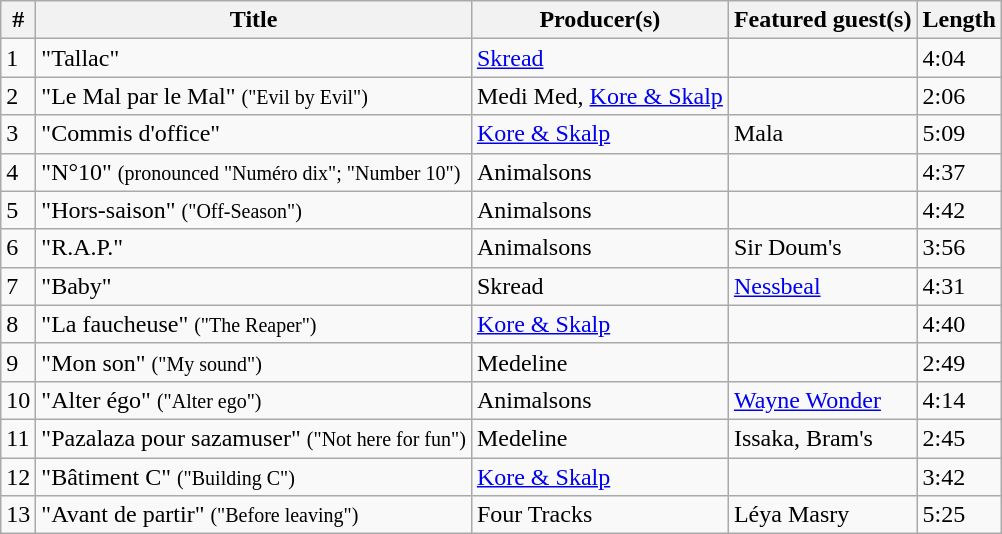<table class="wikitable">
<tr>
<th>#</th>
<th>Title</th>
<th>Producer(s)</th>
<th>Featured guest(s)</th>
<th>Length</th>
</tr>
<tr>
<td>1</td>
<td>"Tallac"</td>
<td><a href='#'>Skread</a></td>
<td></td>
<td>4:04</td>
</tr>
<tr>
<td>2</td>
<td>"Le Mal par le Mal" <small>("Evil by Evil")</small></td>
<td>Medi Med, <a href='#'>Kore & Skalp</a></td>
<td></td>
<td>2:06</td>
</tr>
<tr>
<td>3</td>
<td>"Commis d'office"</td>
<td><a href='#'>Kore & Skalp</a></td>
<td>Mala</td>
<td>5:09</td>
</tr>
<tr>
<td>4</td>
<td>"N°10" <small>(pronounced "Numéro dix"; "Number 10")</small></td>
<td>Animalsons</td>
<td></td>
<td>4:37</td>
</tr>
<tr>
<td>5</td>
<td>"Hors-saison" <small>("Off-Season")</small></td>
<td>Animalsons</td>
<td></td>
<td>4:42</td>
</tr>
<tr>
<td>6</td>
<td>"R.A.P."</td>
<td>Animalsons</td>
<td>Sir Doum's</td>
<td>3:56</td>
</tr>
<tr>
<td>7</td>
<td>"Baby"</td>
<td>Skread</td>
<td><a href='#'>Nessbeal</a></td>
<td>4:31</td>
</tr>
<tr>
<td>8</td>
<td>"La faucheuse" <small>("The Reaper")</small></td>
<td><a href='#'>Kore & Skalp</a></td>
<td></td>
<td>4:40</td>
</tr>
<tr>
<td>9</td>
<td>"Mon son" <small>("My sound")</small></td>
<td>Medeline</td>
<td></td>
<td>2:49</td>
</tr>
<tr>
<td>10</td>
<td>"Alter égo" <small>("Alter ego")</small></td>
<td>Animalsons</td>
<td><a href='#'>Wayne Wonder</a></td>
<td>4:14</td>
</tr>
<tr>
<td>11</td>
<td>"Pazalaza pour sazamuser" <small>("Not here for fun")</small></td>
<td>Medeline</td>
<td>Issaka, Bram's</td>
<td>2:45</td>
</tr>
<tr>
<td>12</td>
<td>"Bâtiment C" <small>("Building C")</small></td>
<td><a href='#'>Kore & Skalp</a></td>
<td></td>
<td>3:42</td>
</tr>
<tr>
<td>13</td>
<td>"Avant de partir" <small>("Before leaving")</small></td>
<td>Four Tracks</td>
<td>Léya Masry</td>
<td>5:25</td>
</tr>
</table>
